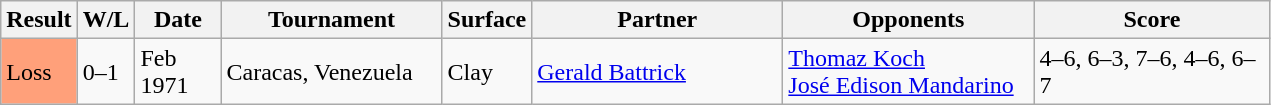<table class="sortable wikitable">
<tr>
<th style="width:40px">Result</th>
<th style="width:30px" class="unsortable">W/L</th>
<th style="width:50px">Date</th>
<th style="width:140px">Tournament</th>
<th style="width:50px">Surface</th>
<th style="width:160px">Partner</th>
<th style="width:160px">Opponents</th>
<th style="width:150px" class="unsortable">Score</th>
</tr>
<tr>
<td style="background:#ffa07a;">Loss</td>
<td>0–1</td>
<td>Feb 1971</td>
<td>Caracas, Venezuela</td>
<td>Clay</td>
<td> <a href='#'>Gerald Battrick</a></td>
<td> <a href='#'>Thomaz Koch</a> <br>  <a href='#'>José Edison Mandarino</a></td>
<td>4–6, 6–3, 7–6, 4–6, 6–7</td>
</tr>
</table>
